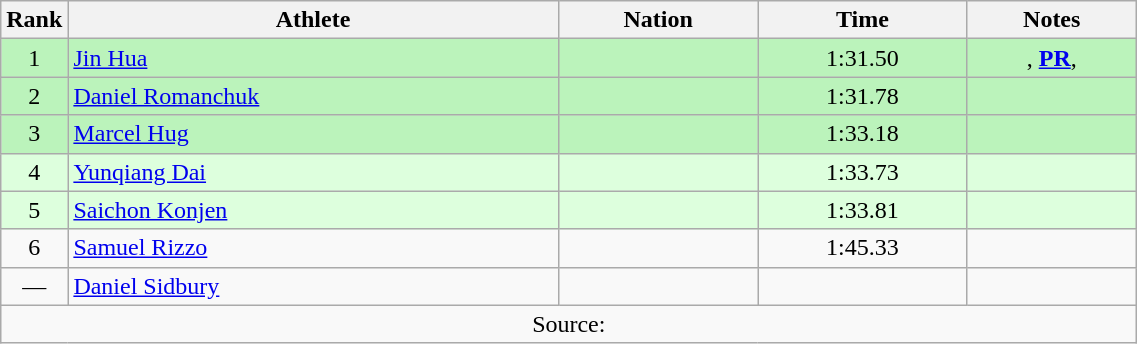<table class="wikitable sortable" style="text-align:center;width: 60%;">
<tr>
<th scope="col" style="width: 10px;">Rank</th>
<th scope="col">Athlete</th>
<th scope="col">Nation</th>
<th scope="col">Time</th>
<th scope="col">Notes</th>
</tr>
<tr bgcolor=bbf3bb>
<td>1</td>
<td align=left><a href='#'>Jin Hua</a></td>
<td align=left></td>
<td>1:31.50</td>
<td>, <strong><a href='#'>PR</a></strong>, </td>
</tr>
<tr bgcolor=bbf3bb>
<td>2</td>
<td align=left><a href='#'>Daniel Romanchuk</a></td>
<td align=left></td>
<td>1:31.78</td>
<td></td>
</tr>
<tr bgcolor=bbf3bb>
<td>3</td>
<td align=left><a href='#'>Marcel Hug</a></td>
<td align=left></td>
<td>1:33.18</td>
<td></td>
</tr>
<tr bgcolor=ddffdd>
<td>4</td>
<td align=left><a href='#'>Yunqiang Dai</a></td>
<td align=left></td>
<td>1:33.73</td>
<td></td>
</tr>
<tr bgcolor=ddffdd>
<td>5</td>
<td align=left><a href='#'>Saichon Konjen</a></td>
<td align=left></td>
<td>1:33.81</td>
<td></td>
</tr>
<tr>
<td>6</td>
<td align=left><a href='#'>Samuel Rizzo</a></td>
<td align=left></td>
<td>1:45.33</td>
<td></td>
</tr>
<tr>
<td>—</td>
<td align=left><a href='#'>Daniel Sidbury</a></td>
<td align=left></td>
<td></td>
<td></td>
</tr>
<tr class="sortbottom">
<td colspan="5">Source:</td>
</tr>
</table>
